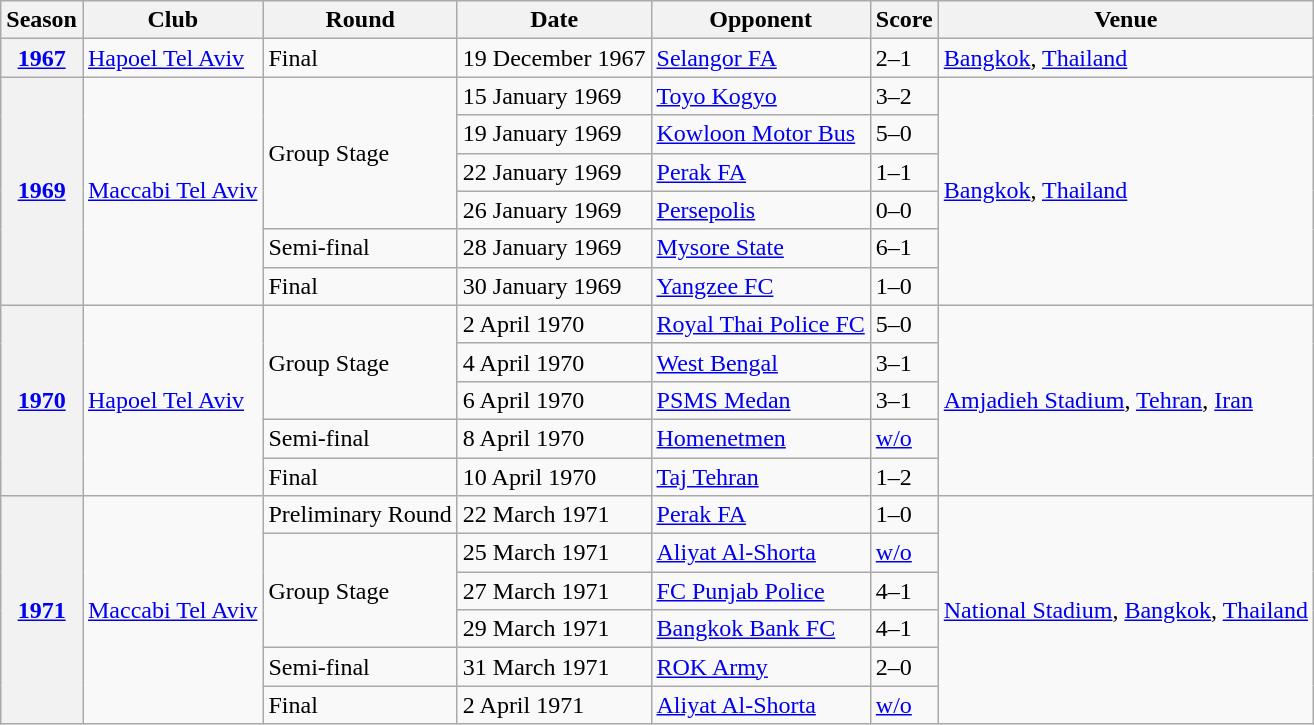<table class="wikitable">
<tr>
<th>Season</th>
<th>Club</th>
<th>Round</th>
<th>Date</th>
<th>Opponent</th>
<th>Score</th>
<th>Venue</th>
</tr>
<tr>
<th><a href='#'>1967</a></th>
<td><a href='#'>Hapoel Tel Aviv</a></td>
<td>Final</td>
<td>19 December 1967</td>
<td> <a href='#'>Selangor FA</a></td>
<td>2–1</td>
<td><a href='#'>Bangkok</a>, <a href='#'>Thailand</a></td>
</tr>
<tr>
<th rowspan=6><a href='#'>1969</a></th>
<td rowspan=6><a href='#'>Maccabi Tel Aviv</a></td>
<td rowspan=4>Group Stage</td>
<td>15 January 1969</td>
<td> <a href='#'>Toyo Kogyo</a></td>
<td>3–2</td>
<td rowspan=6><a href='#'>Bangkok</a>, <a href='#'>Thailand</a></td>
</tr>
<tr>
<td>19 January 1969</td>
<td> <a href='#'>Kowloon Motor Bus</a></td>
<td>5–0</td>
</tr>
<tr>
<td>22 January 1969</td>
<td> <a href='#'>Perak FA</a></td>
<td>1–1</td>
</tr>
<tr>
<td>26 January 1969</td>
<td> <a href='#'>Persepolis</a></td>
<td>0–0</td>
</tr>
<tr>
<td>Semi-final</td>
<td>28 January 1969</td>
<td> <a href='#'>Mysore State</a></td>
<td>6–1</td>
</tr>
<tr>
<td>Final</td>
<td>30 January 1969</td>
<td> <a href='#'>Yangzee FC</a></td>
<td>1–0</td>
</tr>
<tr>
<th rowspan=5><a href='#'>1970</a></th>
<td rowspan=5><a href='#'>Hapoel Tel Aviv</a></td>
<td rowspan=3>Group Stage</td>
<td>2 April 1970</td>
<td> <a href='#'>Royal Thai Police FC</a></td>
<td>5–0</td>
<td rowspan=5><a href='#'>Amjadieh Stadium</a>, <a href='#'>Tehran</a>, <a href='#'>Iran</a></td>
</tr>
<tr>
<td>4 April 1970</td>
<td> <a href='#'>West Bengal</a></td>
<td>3–1</td>
</tr>
<tr>
<td>6 April 1970</td>
<td> <a href='#'>PSMS Medan</a></td>
<td>3–1</td>
</tr>
<tr>
<td>Semi-final</td>
<td>8 April 1970</td>
<td> <a href='#'>Homenetmen</a></td>
<td><a href='#'>w/o</a></td>
</tr>
<tr>
<td>Final</td>
<td>10 April 1970</td>
<td> <a href='#'>Taj Tehran</a></td>
<td>1–2 </td>
</tr>
<tr>
<th rowspan=6><a href='#'>1971</a></th>
<td rowspan=6><a href='#'>Maccabi Tel Aviv</a></td>
<td>Preliminary Round</td>
<td>22 March 1971</td>
<td> <a href='#'>Perak FA</a></td>
<td>1–0</td>
<td rowspan=6><a href='#'>National Stadium</a>, <a href='#'>Bangkok</a>, <a href='#'>Thailand</a></td>
</tr>
<tr>
<td rowspan=3>Group Stage</td>
<td>25 March 1971</td>
<td> <a href='#'>Aliyat Al-Shorta</a></td>
<td><a href='#'>w/o</a></td>
</tr>
<tr>
<td>27 March 1971</td>
<td> <a href='#'>FC Punjab Police</a></td>
<td>4–1</td>
</tr>
<tr>
<td>29 March 1971</td>
<td> <a href='#'>Bangkok Bank FC</a></td>
<td>4–1</td>
</tr>
<tr>
<td>Semi-final</td>
<td>31 March 1971</td>
<td> <a href='#'>ROK Army</a></td>
<td>2–0</td>
</tr>
<tr>
<td>Final</td>
<td>2 April 1971</td>
<td> <a href='#'>Aliyat Al-Shorta</a></td>
<td><a href='#'>w/o</a></td>
</tr>
</table>
